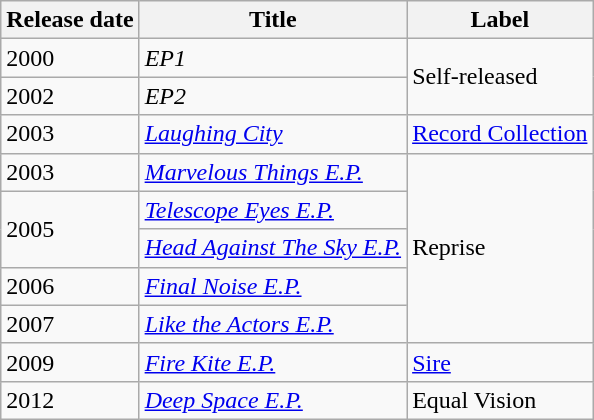<table class="wikitable">
<tr>
<th>Release date</th>
<th>Title</th>
<th>Label</th>
</tr>
<tr>
<td>2000</td>
<td><em>EP1</em></td>
<td rowspan="2">Self-released</td>
</tr>
<tr>
<td>2002</td>
<td><em>EP2</em></td>
</tr>
<tr>
<td>2003</td>
<td><em><a href='#'>Laughing City</a></em></td>
<td><a href='#'>Record Collection</a></td>
</tr>
<tr>
<td>2003</td>
<td><em><a href='#'>Marvelous Things E.P.</a></em></td>
<td rowspan="5">Reprise</td>
</tr>
<tr>
<td rowspan="2">2005</td>
<td><em><a href='#'>Telescope Eyes E.P.</a></em></td>
</tr>
<tr>
<td><em><a href='#'>Head Against The Sky E.P.</a></em></td>
</tr>
<tr>
<td>2006</td>
<td><em><a href='#'>Final Noise E.P.</a></em></td>
</tr>
<tr>
<td>2007</td>
<td><em><a href='#'>Like the Actors E.P.</a></em></td>
</tr>
<tr>
<td>2009</td>
<td><em><a href='#'>Fire Kite E.P.</a></em></td>
<td><a href='#'>Sire</a></td>
</tr>
<tr>
<td>2012</td>
<td><em><a href='#'>Deep Space E.P.</a></em></td>
<td>Equal Vision</td>
</tr>
</table>
